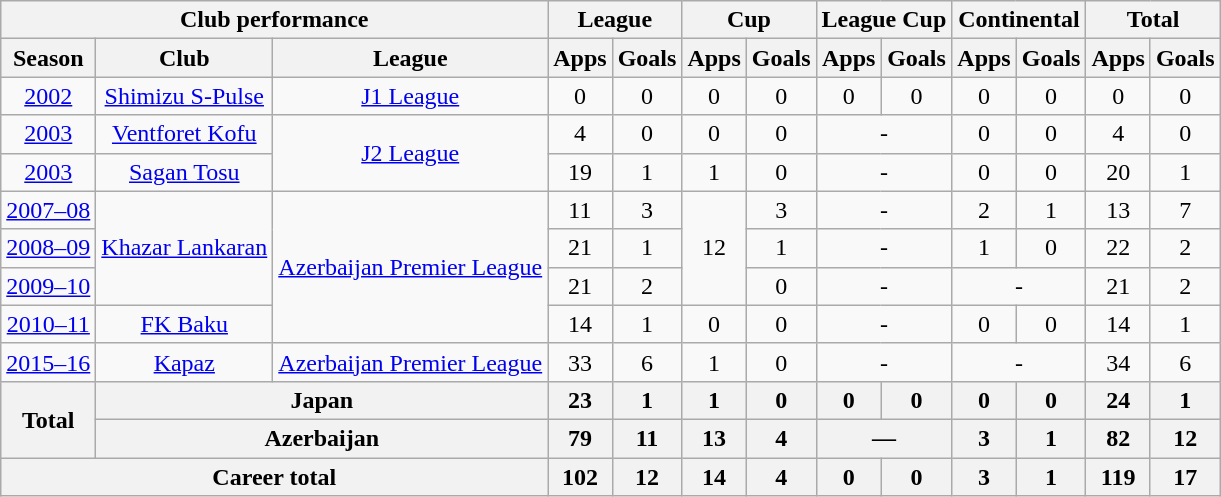<table class="wikitable" style="text-align:center;">
<tr>
<th colspan=3>Club performance</th>
<th colspan=2>League</th>
<th colspan=2>Cup</th>
<th colspan=2>League Cup</th>
<th colspan=2>Continental</th>
<th colspan=2>Total</th>
</tr>
<tr>
<th>Season</th>
<th>Club</th>
<th>League</th>
<th>Apps</th>
<th>Goals</th>
<th>Apps</th>
<th>Goals</th>
<th>Apps</th>
<th>Goals</th>
<th>Apps</th>
<th>Goals</th>
<th>Apps</th>
<th>Goals</th>
</tr>
<tr>
<td><a href='#'>2002</a></td>
<td><a href='#'>Shimizu S-Pulse</a></td>
<td><a href='#'>J1 League</a></td>
<td>0</td>
<td>0</td>
<td>0</td>
<td>0</td>
<td>0</td>
<td>0</td>
<td>0</td>
<td>0</td>
<td>0</td>
<td>0</td>
</tr>
<tr>
<td><a href='#'>2003</a></td>
<td><a href='#'>Ventforet Kofu</a></td>
<td rowspan="2"><a href='#'>J2 League</a></td>
<td>4</td>
<td>0</td>
<td>0</td>
<td>0</td>
<td colspan="2">-</td>
<td>0</td>
<td>0</td>
<td>4</td>
<td>0</td>
</tr>
<tr>
<td><a href='#'>2003</a></td>
<td><a href='#'>Sagan Tosu</a></td>
<td>19</td>
<td>1</td>
<td>1</td>
<td>0</td>
<td colspan="2">-</td>
<td>0</td>
<td>0</td>
<td>20</td>
<td>1</td>
</tr>
<tr>
<td><a href='#'>2007–08</a></td>
<td rowspan="3"><a href='#'>Khazar Lankaran</a></td>
<td rowspan="4"><a href='#'>Azerbaijan Premier League</a></td>
<td>11</td>
<td>3</td>
<td rowspan="3">12</td>
<td>3</td>
<td colspan="2">-</td>
<td>2</td>
<td>1</td>
<td>13</td>
<td>7</td>
</tr>
<tr>
<td><a href='#'>2008–09</a></td>
<td>21</td>
<td>1</td>
<td>1</td>
<td colspan="2">-</td>
<td>1</td>
<td>0</td>
<td>22</td>
<td>2</td>
</tr>
<tr>
<td><a href='#'>2009–10</a></td>
<td>21</td>
<td>2</td>
<td>0</td>
<td colspan="2">-</td>
<td colspan="2">-</td>
<td>21</td>
<td>2</td>
</tr>
<tr>
<td><a href='#'>2010–11</a></td>
<td><a href='#'>FK Baku</a></td>
<td>14</td>
<td>1</td>
<td>0</td>
<td>0</td>
<td colspan="2">-</td>
<td>0</td>
<td>0</td>
<td>14</td>
<td>1</td>
</tr>
<tr>
<td><a href='#'>2015–16</a></td>
<td><a href='#'>Kapaz</a></td>
<td><a href='#'>Azerbaijan Premier League</a></td>
<td>33</td>
<td>6</td>
<td>1</td>
<td>0</td>
<td colspan="2">-</td>
<td colspan="2">-</td>
<td>34</td>
<td>6</td>
</tr>
<tr>
<th rowspan=2>Total</th>
<th colspan=2>Japan</th>
<th>23</th>
<th>1</th>
<th>1</th>
<th>0</th>
<th>0</th>
<th>0</th>
<th>0</th>
<th>0</th>
<th>24</th>
<th>1</th>
</tr>
<tr>
<th colspan=2>Azerbaijan</th>
<th>79</th>
<th>11</th>
<th>13</th>
<th>4</th>
<th colspan="2">—</th>
<th>3</th>
<th>1</th>
<th>82</th>
<th>12</th>
</tr>
<tr>
<th colspan=3>Career total</th>
<th>102</th>
<th>12</th>
<th>14</th>
<th>4</th>
<th>0</th>
<th>0</th>
<th>3</th>
<th>1</th>
<th>119</th>
<th>17</th>
</tr>
</table>
